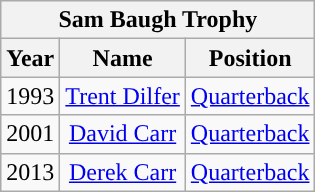<table class="wikitable">
<tr align="center">
<th colspan=5>Sam Baugh Trophy</th>
</tr>
<tr>
<th>Year</th>
<th>Name</th>
<th>Position</th>
</tr>
<tr align="center" bgcolor="">
<td>1993</td>
<td><a href='#'>Trent Dilfer</a></td>
<td><a href='#'>Quarterback</a></td>
</tr>
<tr align="center" bgcolor="">
<td>2001</td>
<td><a href='#'>David Carr</a></td>
<td><a href='#'>Quarterback</a></td>
</tr>
<tr align="center" bgcolor="">
<td>2013</td>
<td><a href='#'>Derek Carr</a></td>
<td><a href='#'>Quarterback</a></td>
</tr>
</table>
